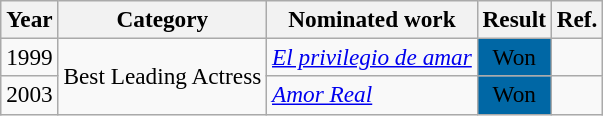<table class="wikitable sortable" style="font-size:97%;">
<tr>
<th>Year</th>
<th>Category</th>
<th>Nominated work</th>
<th>Result</th>
<th class="unsortable">Ref.</th>
</tr>
<tr>
<td style="text-align:center;">1999</td>
<td rowspan="2">Best Leading Actress</td>
<td><em><a href='#'>El privilegio de amar</a></em></td>
<td style="background:#0067A5; text-align:center;">Won</td>
<td></td>
</tr>
<tr>
<td style="text-align:center;">2003</td>
<td><em><a href='#'>Amor Real</a></em></td>
<td style="background:#0067A5; text-align:center;">Won</td>
<td></td>
</tr>
</table>
